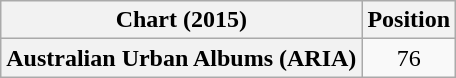<table class="wikitable plainrowheaders" style="text-align:center">
<tr>
<th scope="col">Chart (2015)</th>
<th scope="col">Position</th>
</tr>
<tr>
<th scope="row">Australian Urban Albums (ARIA)</th>
<td>76</td>
</tr>
</table>
